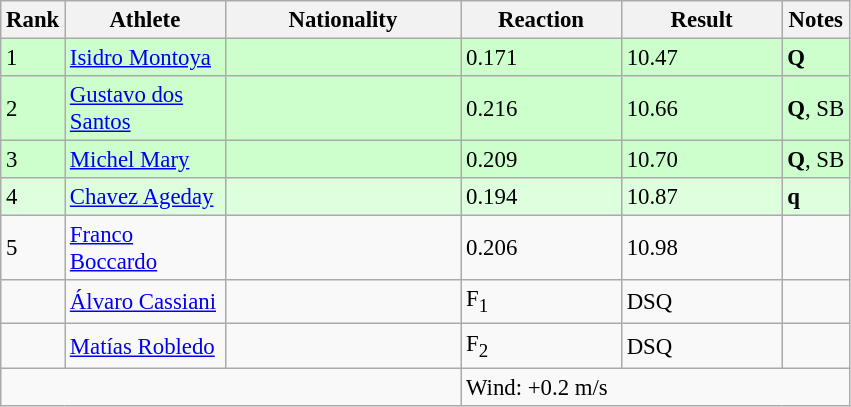<table class="wikitable" style="font-size:95%" style="width:35em;" style="text-align:center">
<tr>
<th>Rank</th>
<th width=100>Athlete</th>
<th width=150>Nationality</th>
<th width=100>Reaction</th>
<th width=100>Result</th>
<th>Notes</th>
</tr>
<tr bgcolor=ccffcc>
<td>1</td>
<td align=left><a href='#'>Isidro Montoya</a></td>
<td align=left></td>
<td>0.171</td>
<td>10.47</td>
<td><strong>Q</strong></td>
</tr>
<tr bgcolor=ccffcc>
<td>2</td>
<td align=left><a href='#'>Gustavo dos Santos</a></td>
<td align=left></td>
<td>0.216</td>
<td>10.66</td>
<td><strong>Q</strong>, SB</td>
</tr>
<tr bgcolor=ccffcc>
<td>3</td>
<td align=left><a href='#'>Michel Mary</a></td>
<td align=left></td>
<td>0.209</td>
<td>10.70</td>
<td><strong>Q</strong>, SB</td>
</tr>
<tr bgcolor=ddffdd>
<td>4</td>
<td align=left><a href='#'>Chavez Ageday</a></td>
<td align=left></td>
<td>0.194</td>
<td>10.87</td>
<td><strong>q</strong></td>
</tr>
<tr>
<td>5</td>
<td align=left><a href='#'>Franco Boccardo</a></td>
<td align=left></td>
<td>0.206</td>
<td>10.98</td>
<td></td>
</tr>
<tr>
<td></td>
<td align=left><a href='#'>Álvaro Cassiani</a></td>
<td align=left></td>
<td>F<sub>1</sub></td>
<td>DSQ</td>
<td></td>
</tr>
<tr>
<td></td>
<td align=left><a href='#'>Matías Robledo</a></td>
<td align=left></td>
<td>F<sub>2</sub></td>
<td>DSQ</td>
<td></td>
</tr>
<tr class="sortbottom">
<td colspan=3></td>
<td colspan="3" style="text-align:left;">Wind: +0.2 m/s</td>
</tr>
</table>
